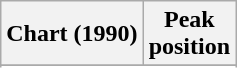<table class="wikitable sortable plainrowheaders" style="text-align:center">
<tr>
<th scope="col">Chart (1990)</th>
<th scope="col">Peak<br> position</th>
</tr>
<tr>
</tr>
<tr>
</tr>
</table>
